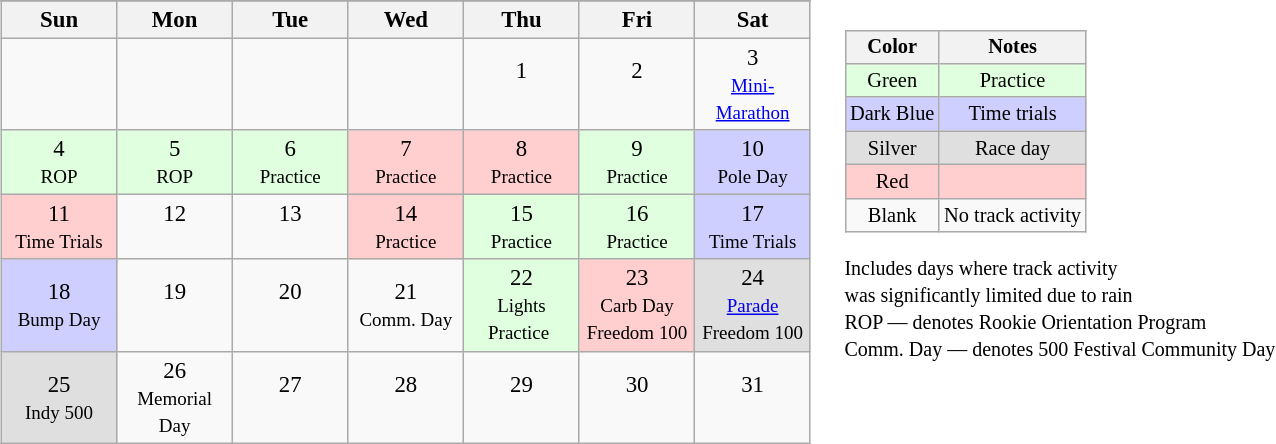<table>
<tr>
<td><br><table class="wikitable" style="text-align:center; font-size:95%">
<tr valign="top">
</tr>
<tr>
<th scope="col" width="70">Sun</th>
<th scope="col" width="70">Mon</th>
<th scope="col" width="70">Tue</th>
<th scope="col" width="70">Wed</th>
<th scope="col" width="70">Thu</th>
<th scope="col" width="70">Fri</th>
<th scope="col" width="70">Sat</th>
</tr>
<tr>
<td> </td>
<td> </td>
<td> </td>
<td> </td>
<td>1<br> </td>
<td>2<br> </td>
<td>3<br><small><a href='#'>Mini-Marathon</a></small></td>
</tr>
<tr>
<td style="background:#DFFFDF;">4<br><small>ROP</small></td>
<td style="background:#DFFFDF;">5<br><small>ROP</small></td>
<td style="background:#DFFFDF;">6<br><small>Practice</small></td>
<td style="background:#FFCFCF;">7<br><small>Practice</small></td>
<td style="background:#FFCFCF;">8<br><small>Practice</small></td>
<td style="background:#DFFFDF;">9<br><small>Practice</small></td>
<td style="background:#CFCFFF;">10<br><small>Pole Day</small></td>
</tr>
<tr>
<td style="background:#FFCFCF;">11<br><small>Time Trials</small></td>
<td>12<br> </td>
<td>13<br> </td>
<td style="background:#FFCFCF;">14<br><small>Practice</small></td>
<td style="background:#DFFFDF;">15<br><small>Practice</small></td>
<td style="background:#DFFFDF;">16<br><small>Practice</small></td>
<td style="background:#CFCFFF;">17<br><small>Time Trials</small></td>
</tr>
<tr>
<td style="background:#CFCFFF;">18<br><small>Bump Day</small></td>
<td>19<br> </td>
<td>20<br> </td>
<td>21<br><small>Comm. Day</small></td>
<td style="background:#DFFFDF;">22<br><small>Lights Practice</small> </td>
<td style="background:#FFCFCF;">23<br><small>Carb Day <br>Freedom 100</small></td>
<td style="background:#DFDFDF;">24<br><small><a href='#'>Parade</a> <br>Freedom 100</small></td>
</tr>
<tr>
<td style="background:#DFDFDF;">25<br><small>Indy 500</small></td>
<td>26<br><small>Memorial Day</small></td>
<td>27<br> </td>
<td>28<br> </td>
<td>29<br> </td>
<td>30<br> </td>
<td>31<br> </td>
</tr>
</table>
</td>
<td valign="top"><br><table>
<tr>
<td><br><table style="margin-right:0; font-size:85%; text-align:center;" class="wikitable">
<tr>
<th>Color</th>
<th>Notes</th>
</tr>
<tr style="background:#DFFFDF;">
<td>Green</td>
<td>Practice</td>
</tr>
<tr style="background:#CFCFFF;">
<td>Dark Blue</td>
<td>Time trials</td>
</tr>
<tr style="background:#DFDFDF;">
<td>Silver</td>
<td>Race day</td>
</tr>
<tr style="background:#FFCFCF;">
<td>Red</td>
<td></td>
</tr>
<tr>
<td>Blank</td>
<td>No track activity</td>
</tr>
</table>
 <small>Includes days where track activity<br>was significantly limited due to rain</small><br><small>ROP — denotes Rookie Orientation Program</small><br><small>Comm. Day — denotes 500 Festival Community Day</small></td>
</tr>
</table>
</td>
</tr>
</table>
